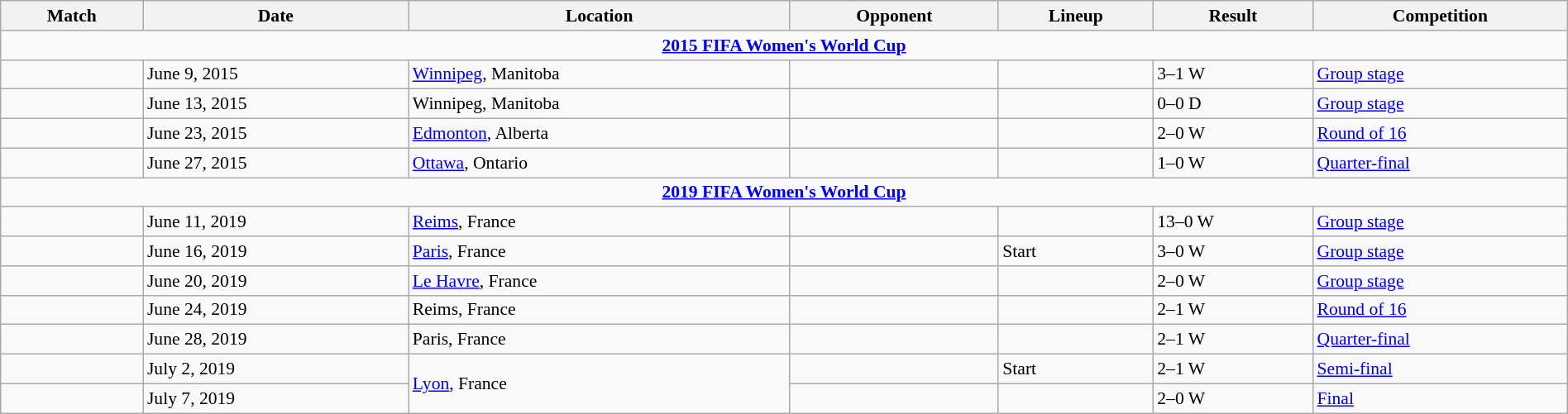<table class="wikitable collapsible collapsed" style="width:100%; font-size:90%;">
<tr>
<th>Match</th>
<th>Date</th>
<th>Location</th>
<th>Opponent</th>
<th>Lineup</th>
<th>Result</th>
<th>Competition</th>
</tr>
<tr>
<td colspan=7 align=center ><strong><a href='#'>2015 FIFA Women's World Cup</a></strong></td>
</tr>
<tr>
<td></td>
<td>June 9, 2015</td>
<td><a href='#'>Winnipeg</a>, Manitoba</td>
<td></td>
<td></td>
<td>3–1 W</td>
<td><a href='#'>Group stage</a></td>
</tr>
<tr>
<td></td>
<td>June 13, 2015</td>
<td>Winnipeg, Manitoba</td>
<td></td>
<td></td>
<td>0–0 D</td>
<td><a href='#'>Group stage</a></td>
</tr>
<tr>
<td></td>
<td>June 23, 2015</td>
<td><a href='#'>Edmonton</a>, Alberta</td>
<td></td>
<td></td>
<td>2–0 W</td>
<td><a href='#'>Round of 16</a></td>
</tr>
<tr>
<td></td>
<td>June 27, 2015</td>
<td><a href='#'>Ottawa</a>, Ontario</td>
<td></td>
<td></td>
<td>1–0 W</td>
<td><a href='#'>Quarter-final</a></td>
</tr>
<tr>
<td colspan=7 align=center ><strong><a href='#'>2019 FIFA Women's World Cup</a></strong></td>
</tr>
<tr>
<td></td>
<td>June 11, 2019</td>
<td><a href='#'>Reims</a>, France</td>
<td></td>
<td></td>
<td>13–0 W</td>
<td><a href='#'>Group stage</a></td>
</tr>
<tr>
<td></td>
<td>June 16, 2019</td>
<td><a href='#'>Paris</a>, France</td>
<td></td>
<td>Start</td>
<td>3–0 W</td>
<td><a href='#'>Group stage</a></td>
</tr>
<tr>
<td></td>
<td>June 20, 2019</td>
<td><a href='#'>Le Havre</a>, France</td>
<td></td>
<td></td>
<td>2–0 W</td>
<td><a href='#'>Group stage</a></td>
</tr>
<tr>
<td></td>
<td>June 24, 2019</td>
<td>Reims, France</td>
<td></td>
<td></td>
<td>2–1 W</td>
<td><a href='#'>Round of 16</a></td>
</tr>
<tr>
<td></td>
<td>June 28, 2019</td>
<td>Paris, France</td>
<td></td>
<td></td>
<td>2–1 W</td>
<td><a href='#'>Quarter-final</a></td>
</tr>
<tr>
<td></td>
<td>July 2, 2019</td>
<td rowspan=2><a href='#'>Lyon</a>, France</td>
<td></td>
<td>Start</td>
<td>2–1 W</td>
<td><a href='#'>Semi-final</a></td>
</tr>
<tr>
<td></td>
<td>July 7, 2019</td>
<td></td>
<td></td>
<td>2–0 W</td>
<td><a href='#'>Final</a></td>
</tr>
</table>
